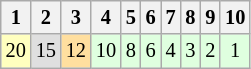<table class="wikitable" style="font-size: 85%;">
<tr>
<th>1</th>
<th>2</th>
<th>3</th>
<th>4</th>
<th>5</th>
<th>6</th>
<th>7</th>
<th>8</th>
<th>9</th>
<th>10</th>
</tr>
<tr align="center">
<td style="background:#FFFFBF;">20</td>
<td style="background:#DFDFDF;">15</td>
<td style="background:#FFDF9F;">12</td>
<td style="background:#DFFFDF;">10</td>
<td style="background:#DFFFDF;">8</td>
<td style="background:#DFFFDF;">6</td>
<td style="background:#DFFFDF;">4</td>
<td style="background:#DFFFDF;">3</td>
<td style="background:#DFFFDF;">2</td>
<td style="background:#DFFFDF;">1</td>
</tr>
</table>
